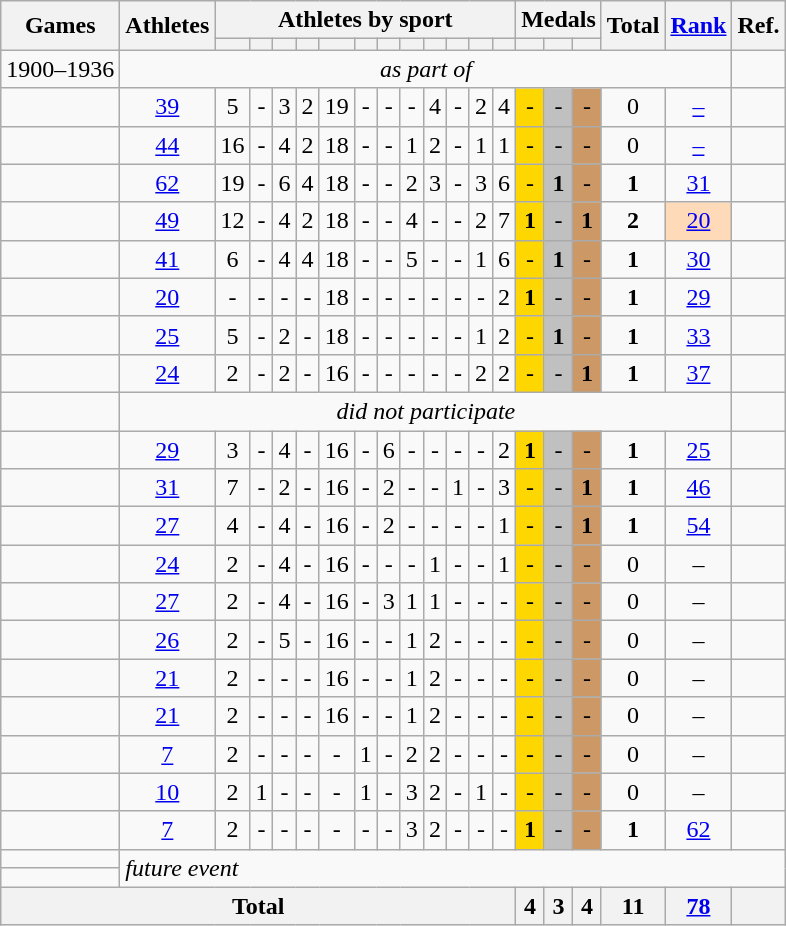<table class=wikitable>
<tr>
<th rowspan=2>Games</th>
<th rowspan=2>Athletes</th>
<th colspan=12>Athletes by sport</th>
<th colspan=3>Medals</th>
<th rowspan=2>Total</th>
<th rowspan=2><a href='#'>Rank</a></th>
<th rowspan="2">Ref.</th>
</tr>
<tr>
<th></th>
<th></th>
<th></th>
<th></th>
<th></th>
<th></th>
<th></th>
<th></th>
<th></th>
<th></th>
<th></th>
<th></th>
<th></th>
<th></th>
<th></th>
</tr>
<tr align=center>
<td align=left>1900–1936</td>
<td colspan=18><em>as part of </em></td>
<td></td>
</tr>
<tr align=center>
<td align=left></td>
<td><a href='#'>39</a></td>
<td>5</td>
<td>-</td>
<td>3</td>
<td>2</td>
<td>19</td>
<td>-</td>
<td>-</td>
<td>-</td>
<td>4</td>
<td>-</td>
<td>2</td>
<td>4</td>
<td style="background: gold;">-</td>
<td style="background: silver;">-</td>
<td style="background:#c96;">-</td>
<td>0</td>
<td><a href='#'>–</a></td>
<td></td>
</tr>
<tr align=center>
<td align=left></td>
<td><a href='#'>44</a></td>
<td>16</td>
<td>-</td>
<td>4</td>
<td>2</td>
<td>18</td>
<td>-</td>
<td>-</td>
<td>1</td>
<td>2</td>
<td>-</td>
<td>1</td>
<td>1</td>
<td style="background: gold;">-</td>
<td style="background: silver;">-</td>
<td style="background:#c96;">-</td>
<td>0</td>
<td><a href='#'>–</a></td>
<td></td>
</tr>
<tr align=center>
<td align=left></td>
<td><a href='#'>62</a></td>
<td>19</td>
<td>-</td>
<td>6</td>
<td>4</td>
<td>18</td>
<td>-</td>
<td>-</td>
<td>2</td>
<td>3</td>
<td>-</td>
<td>3</td>
<td>6</td>
<td style="background: gold;">-</td>
<td style="background: silver;"><strong>1</strong></td>
<td style="background:#c96;">-</td>
<td><strong>1</strong></td>
<td><a href='#'>31</a></td>
<td></td>
</tr>
<tr align=center>
<td align=left></td>
<td><a href='#'>49</a></td>
<td>12</td>
<td>-</td>
<td>4</td>
<td>2</td>
<td>18</td>
<td>-</td>
<td>-</td>
<td>4</td>
<td>-</td>
<td>-</td>
<td>2</td>
<td>7</td>
<td style="background: gold;"><strong>1</strong></td>
<td style="background: silver;">-</td>
<td style="background:#c96;"><strong>1</strong></td>
<td><strong>2</strong></td>
<td bgcolor="ffdab9"><a href='#'>20</a></td>
<td></td>
</tr>
<tr align=center>
<td align=left></td>
<td><a href='#'>41</a></td>
<td>6</td>
<td>-</td>
<td>4</td>
<td>4</td>
<td>18</td>
<td>-</td>
<td>-</td>
<td>5</td>
<td>-</td>
<td>-</td>
<td>1</td>
<td>6</td>
<td style="background: gold;">-</td>
<td style="background: silver;"><strong>1</strong></td>
<td style="background:#c96;">-</td>
<td><strong>1</strong></td>
<td><a href='#'>30</a></td>
<td></td>
</tr>
<tr align=center>
<td align=left></td>
<td><a href='#'>20</a></td>
<td>-</td>
<td>-</td>
<td>-</td>
<td>-</td>
<td>18</td>
<td>-</td>
<td>-</td>
<td>-</td>
<td>-</td>
<td>-</td>
<td>-</td>
<td>2</td>
<td style="background: gold;"><strong>1</strong></td>
<td style="background: silver;">-</td>
<td style="background:#c96;">-</td>
<td><strong>1</strong></td>
<td><a href='#'>29</a></td>
<td></td>
</tr>
<tr align=center>
<td align=left></td>
<td><a href='#'>25</a></td>
<td>5</td>
<td>-</td>
<td>2</td>
<td>-</td>
<td>18</td>
<td>-</td>
<td>-</td>
<td>-</td>
<td>-</td>
<td>-</td>
<td>1</td>
<td>2</td>
<td style="background: gold;">-</td>
<td style="background: silver;"><strong>1</strong></td>
<td style="background:#c96;">-</td>
<td><strong>1</strong></td>
<td><a href='#'>33</a></td>
<td></td>
</tr>
<tr align=center>
<td align=left></td>
<td><a href='#'>24</a></td>
<td>2</td>
<td>-</td>
<td>2</td>
<td>-</td>
<td>16</td>
<td>-</td>
<td>-</td>
<td>-</td>
<td>-</td>
<td>-</td>
<td>2</td>
<td>2</td>
<td style="background: gold;">-</td>
<td style="background: silver;">-</td>
<td style="background:#c96;"><strong>1</strong></td>
<td><strong>1</strong></td>
<td><a href='#'>37</a></td>
<td></td>
</tr>
<tr align=center>
<td align=left></td>
<td colspan=18><em>did not participate</em></td>
<td></td>
</tr>
<tr align=center>
<td align=left></td>
<td><a href='#'>29</a></td>
<td>3</td>
<td>-</td>
<td>4</td>
<td>-</td>
<td>16</td>
<td>-</td>
<td>6</td>
<td>-</td>
<td>-</td>
<td>-</td>
<td>-</td>
<td>2</td>
<td style="background: gold;"><strong>1</strong></td>
<td style="background: silver;">-</td>
<td style="background:#c96;">-</td>
<td><strong>1</strong></td>
<td><a href='#'>25</a></td>
<td></td>
</tr>
<tr align=center>
<td align=left></td>
<td><a href='#'>31</a></td>
<td>7</td>
<td>-</td>
<td>2</td>
<td>-</td>
<td>16</td>
<td>-</td>
<td>2</td>
<td>-</td>
<td>-</td>
<td>1</td>
<td>-</td>
<td>3</td>
<td style="background: gold;">-</td>
<td style="background: silver;">-</td>
<td style="background:#c96;"><strong>1</strong></td>
<td><strong>1</strong></td>
<td><a href='#'>46</a></td>
<td></td>
</tr>
<tr align=center>
<td align=left></td>
<td><a href='#'>27</a></td>
<td>4</td>
<td>-</td>
<td>4</td>
<td>-</td>
<td>16</td>
<td>-</td>
<td>2</td>
<td>-</td>
<td>-</td>
<td>-</td>
<td>-</td>
<td>1</td>
<td style="background: gold;">-</td>
<td style="background: silver;">-</td>
<td style="background:#c96;"><strong>1</strong></td>
<td><strong>1</strong></td>
<td><a href='#'>54</a></td>
<td></td>
</tr>
<tr align=center>
<td align=left></td>
<td><a href='#'>24</a></td>
<td>2</td>
<td>-</td>
<td>4</td>
<td>-</td>
<td>16</td>
<td>-</td>
<td>-</td>
<td>-</td>
<td>1</td>
<td>-</td>
<td>-</td>
<td>1</td>
<td style="background: gold;">-</td>
<td style="background: silver;">-</td>
<td style="background:#c96;">-</td>
<td>0</td>
<td>–</td>
<td></td>
</tr>
<tr align=center>
<td align=left></td>
<td><a href='#'>27</a></td>
<td>2</td>
<td>-</td>
<td>4</td>
<td>-</td>
<td>16</td>
<td>-</td>
<td>3</td>
<td>1</td>
<td>1</td>
<td>-</td>
<td>-</td>
<td>-</td>
<td style="background: gold;">-</td>
<td style="background: silver;">-</td>
<td style="background:#c96;">-</td>
<td>0</td>
<td>–</td>
<td></td>
</tr>
<tr align=center>
<td align=left></td>
<td><a href='#'>26</a></td>
<td>2</td>
<td>-</td>
<td>5</td>
<td>-</td>
<td>16</td>
<td>-</td>
<td>-</td>
<td>1</td>
<td>2</td>
<td>-</td>
<td>-</td>
<td>-</td>
<td style="background: gold;">-</td>
<td style="background: silver;">-</td>
<td style="background:#c96;">-</td>
<td>0</td>
<td>–</td>
<td></td>
</tr>
<tr align=center>
<td align=left></td>
<td><a href='#'>21</a></td>
<td>2</td>
<td>-</td>
<td>-</td>
<td>-</td>
<td>16</td>
<td>-</td>
<td>-</td>
<td>1</td>
<td>2</td>
<td>-</td>
<td>-</td>
<td>-</td>
<td style="background: gold;">-</td>
<td style="background: silver;">-</td>
<td style="background:#c96;">-</td>
<td>0</td>
<td>–</td>
<td></td>
</tr>
<tr align=center>
<td align=left></td>
<td><a href='#'>21</a></td>
<td>2</td>
<td>-</td>
<td>-</td>
<td>-</td>
<td>16</td>
<td>-</td>
<td>-</td>
<td>1</td>
<td>2</td>
<td>-</td>
<td>-</td>
<td>-</td>
<td style="background: gold;">-</td>
<td style="background: silver;">-</td>
<td style="background:#c96;">-</td>
<td>0</td>
<td>–</td>
<td></td>
</tr>
<tr align=center>
<td align=left></td>
<td><a href='#'>7</a></td>
<td>2</td>
<td>-</td>
<td>-</td>
<td>-</td>
<td>-</td>
<td>1</td>
<td>-</td>
<td ->2</td>
<td>2</td>
<td>-</td>
<td>-</td>
<td>-</td>
<td style="background: gold;">-</td>
<td style="background: silver;">-</td>
<td style="background:#c96;">-</td>
<td>0</td>
<td>–</td>
<td></td>
</tr>
<tr align=center>
<td align=left></td>
<td><a href='#'>10</a></td>
<td>2</td>
<td>1</td>
<td>-</td>
<td>-</td>
<td>-</td>
<td>1</td>
<td>-</td>
<td>3</td>
<td>2</td>
<td>-</td>
<td>1</td>
<td>-</td>
<td style="background: gold;">-</td>
<td style="background: silver;">-</td>
<td style="background:#c96;">-</td>
<td>0</td>
<td>–</td>
<td></td>
</tr>
<tr align=center>
<td align=left></td>
<td><a href='#'>7</a></td>
<td>2</td>
<td>-</td>
<td>-</td>
<td>-</td>
<td>-</td>
<td>-</td>
<td>-</td>
<td>3</td>
<td>2</td>
<td>-</td>
<td>-</td>
<td>-</td>
<td style="background: gold;"><strong>1</strong></td>
<td style="background: silver;">-</td>
<td style="background:#c96;">-</td>
<td><strong>1</strong></td>
<td><a href='#'>62</a></td>
<td></td>
</tr>
<tr>
<td align=left></td>
<td colspan=19; rowspan=2><em>future event</em></td>
</tr>
<tr>
<td align=left></td>
</tr>
<tr>
<th colspan=14>Total</th>
<th>4</th>
<th>3</th>
<th>4</th>
<th>11</th>
<th><a href='#'>78</a></th>
<th></th>
</tr>
</table>
